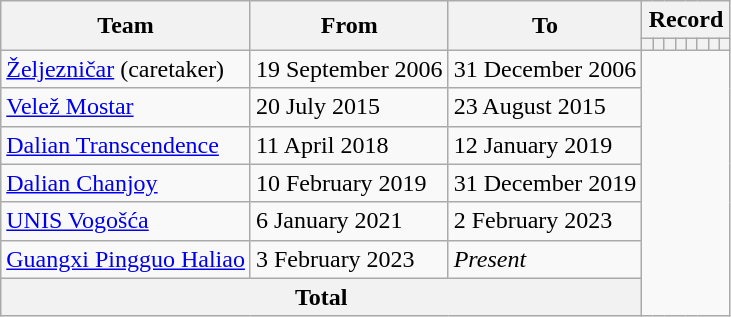<table class="wikitable" tyle="text-align: center">
<tr>
<th rowspan="2">Team</th>
<th rowspan="2">From</th>
<th rowspan="2">To</th>
<th colspan="8">Record</th>
</tr>
<tr>
<th></th>
<th></th>
<th></th>
<th></th>
<th></th>
<th></th>
<th></th>
<th></th>
</tr>
<tr>
<td align="left"><a href='#'>Željezničar</a> (caretaker)</td>
<td align="left">19 September 2006</td>
<td align="left">31 December 2006<br></td>
</tr>
<tr>
<td align="left"><a href='#'>Velež Mostar</a></td>
<td align="left">20 July 2015</td>
<td align="left">23 August 2015<br></td>
</tr>
<tr>
<td align="left"><a href='#'>Dalian Transcendence</a></td>
<td align="left">11 April 2018</td>
<td align="left">12 January 2019<br></td>
</tr>
<tr>
<td align="left"><a href='#'>Dalian Chanjoy</a></td>
<td align="left">10 February 2019</td>
<td align="left">31 December 2019<br></td>
</tr>
<tr>
<td align="left"><a href='#'>UNIS Vogošća</a></td>
<td align="left">6 January 2021</td>
<td align="left">2 February 2023<br></td>
</tr>
<tr>
<td align="left"><a href='#'>Guangxi Pingguo Haliao</a></td>
<td align="left">3 February 2023</td>
<td align="left"><em>Present</em><br></td>
</tr>
<tr>
<th colspan="3">Total<br></th>
</tr>
</table>
